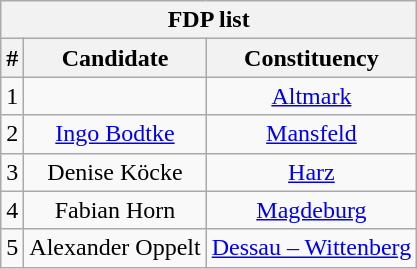<table class="wikitable mw-collapsible mw-collapsed" style="text-align:center">
<tr>
<th colspan=3>FDP list</th>
</tr>
<tr>
<th>#</th>
<th>Candidate</th>
<th>Constituency</th>
</tr>
<tr>
<td>1</td>
<td></td>
<td><a href='#'>Altmark</a></td>
</tr>
<tr>
<td>2</td>
<td><a href='#'>Ingo Bodtke</a></td>
<td><a href='#'>Mansfeld</a></td>
</tr>
<tr>
<td>3</td>
<td>Denise Köcke</td>
<td><a href='#'>Harz</a></td>
</tr>
<tr>
<td>4</td>
<td>Fabian Horn</td>
<td><a href='#'>Magdeburg</a></td>
</tr>
<tr>
<td>5</td>
<td>Alexander Oppelt</td>
<td><a href='#'>Dessau – Wittenberg</a></td>
</tr>
</table>
